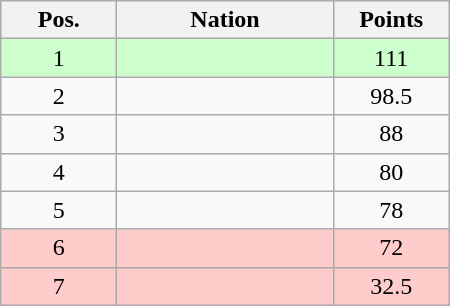<table class="wikitable gauche" cellspacing="1" style="width:300px;">
<tr style="background:#efefef; text-align:center;">
<th style="width:70px;">Pos.</th>
<th>Nation</th>
<th style="width:70px;">Points</th>
</tr>
<tr style="vertical-align:top; text-align:center; background:#ccffcc;">
<td>1</td>
<td style="text-align:left;"></td>
<td>111</td>
</tr>
<tr style="vertical-align:top; text-align:center;">
<td>2</td>
<td style="text-align:left;"></td>
<td>98.5</td>
</tr>
<tr style="vertical-align:top; text-align:center;">
<td>3</td>
<td style="text-align:left;"></td>
<td>88</td>
</tr>
<tr style="vertical-align:top; text-align:center;">
<td>4</td>
<td style="text-align:left;"></td>
<td>80</td>
</tr>
<tr style="vertical-align:top; text-align:center;">
<td>5</td>
<td style="text-align:left;"></td>
<td>78</td>
</tr>
<tr style="vertical-align:top; text-align:center; background:#ffcccc;">
<td>6</td>
<td style="text-align:left;"></td>
<td>72</td>
</tr>
<tr style="vertical-align:top; text-align:center; background:#ffcccc;">
<td>7</td>
<td style="text-align:left;"></td>
<td>32.5</td>
</tr>
</table>
